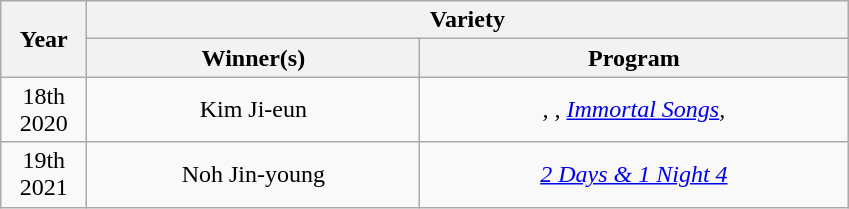<table class="wikitable" style=text-align:center>
<tr>
<th rowspan=2 style="width:50px">Year</th>
<th colspan=2 style="width:500px">Variety</th>
</tr>
<tr style="background:#F0F8FF">
<th>Winner(s)</th>
<th>Program</th>
</tr>
<tr>
<td>18th<br>2020</td>
<td>Kim Ji-eun</td>
<td><em>, , <a href='#'>Immortal Songs</a>, </em></td>
</tr>
<tr>
<td>19th<br>2021</td>
<td>Noh Jin-young</td>
<td><em><a href='#'>2 Days & 1 Night 4</a></em></td>
</tr>
</table>
